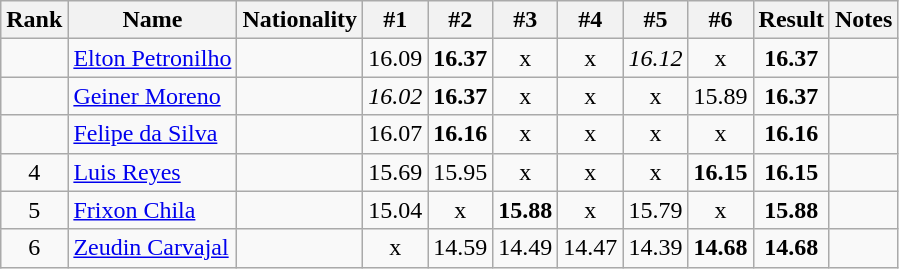<table class="wikitable sortable" style="text-align:center">
<tr>
<th>Rank</th>
<th>Name</th>
<th>Nationality</th>
<th>#1</th>
<th>#2</th>
<th>#3</th>
<th>#4</th>
<th>#5</th>
<th>#6</th>
<th>Result</th>
<th>Notes</th>
</tr>
<tr>
<td></td>
<td align=left><a href='#'>Elton Petronilho</a></td>
<td align=left></td>
<td>16.09</td>
<td><strong>16.37</strong></td>
<td>x</td>
<td>x</td>
<td><em>16.12</em></td>
<td>x</td>
<td><strong>16.37</strong></td>
<td></td>
</tr>
<tr>
<td></td>
<td align=left><a href='#'>Geiner Moreno</a></td>
<td align=left></td>
<td><em>16.02</em></td>
<td><strong>16.37</strong></td>
<td>x</td>
<td>x</td>
<td>x</td>
<td>15.89</td>
<td><strong>16.37</strong></td>
<td></td>
</tr>
<tr>
<td></td>
<td align=left><a href='#'>Felipe da Silva</a></td>
<td align=left></td>
<td>16.07</td>
<td><strong>16.16</strong></td>
<td>x</td>
<td>x</td>
<td>x</td>
<td>x</td>
<td><strong>16.16</strong></td>
<td></td>
</tr>
<tr>
<td>4</td>
<td align=left><a href='#'>Luis Reyes</a></td>
<td align=left></td>
<td>15.69</td>
<td>15.95</td>
<td>x</td>
<td>x</td>
<td>x</td>
<td><strong>16.15</strong></td>
<td><strong>16.15</strong></td>
<td></td>
</tr>
<tr>
<td>5</td>
<td align=left><a href='#'>Frixon Chila</a></td>
<td align=left></td>
<td>15.04</td>
<td>x</td>
<td><strong>15.88</strong></td>
<td>x</td>
<td>15.79</td>
<td>x</td>
<td><strong>15.88</strong></td>
<td></td>
</tr>
<tr>
<td>6</td>
<td align=left><a href='#'>Zeudin Carvajal</a></td>
<td align=left></td>
<td>x</td>
<td>14.59</td>
<td>14.49</td>
<td>14.47</td>
<td>14.39</td>
<td><strong>14.68</strong></td>
<td><strong>14.68</strong></td>
<td></td>
</tr>
</table>
